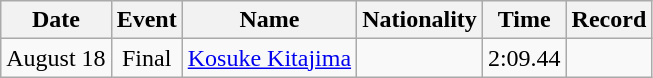<table class=wikitable style=text-align:center>
<tr>
<th>Date</th>
<th>Event</th>
<th>Name</th>
<th>Nationality</th>
<th>Time</th>
<th>Record</th>
</tr>
<tr>
<td>August 18</td>
<td>Final</td>
<td><a href='#'>Kosuke Kitajima</a></td>
<td align=left></td>
<td>2:09.44</td>
<td></td>
</tr>
</table>
